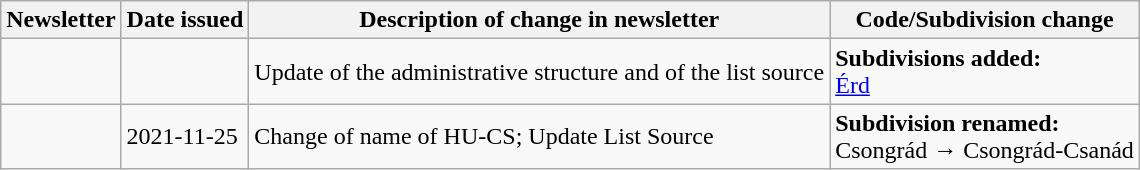<table class="wikitable">
<tr>
<th>Newsletter</th>
<th>Date issued</th>
<th>Description of change in newsletter</th>
<th>Code/Subdivision change</th>
</tr>
<tr>
<td id="II-2"></td>
<td></td>
<td>Update of the administrative structure and of the list source</td>
<td style=white-space:nowrap><strong>Subdivisions added:</strong><br>  <a href='#'>Érd</a></td>
</tr>
<tr>
<td></td>
<td>2021-11-25</td>
<td>Change of name of HU-CS; Update List Source</td>
<td style=white-space:nowrap><strong>Subdivision renamed:</strong><br>  Csongrád → Csongrád-Csanád</td>
</tr>
</table>
